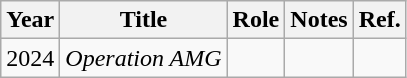<table class="wikitable sortable">
<tr>
<th>Year</th>
<th>Title</th>
<th>Role</th>
<th class="unsortable">Notes</th>
<th class="unsortable">Ref.</th>
</tr>
<tr>
<td>2024</td>
<td><em>Operation AMG</em></td>
<td></td>
<td></td>
<td></td>
</tr>
</table>
